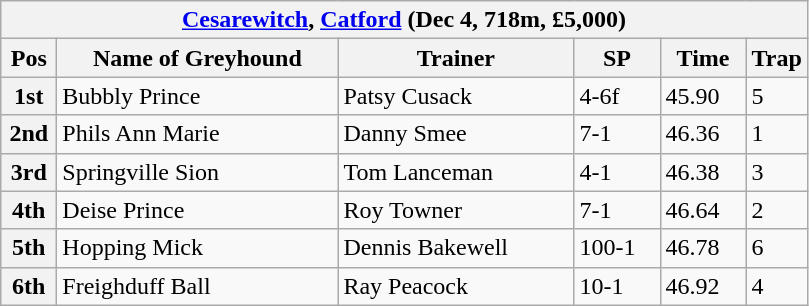<table class="wikitable">
<tr>
<th colspan="6"><a href='#'>Cesarewitch</a>, <a href='#'>Catford</a> (Dec 4, 718m, £5,000)</th>
</tr>
<tr>
<th width=30>Pos</th>
<th width=180>Name of Greyhound</th>
<th width=150>Trainer</th>
<th width=50>SP</th>
<th width=50>Time</th>
<th width=30>Trap</th>
</tr>
<tr>
<th>1st</th>
<td>Bubbly Prince</td>
<td>Patsy Cusack</td>
<td>4-6f</td>
<td>45.90</td>
<td>5</td>
</tr>
<tr>
<th>2nd</th>
<td>Phils Ann Marie</td>
<td>Danny Smee</td>
<td>7-1</td>
<td>46.36</td>
<td>1</td>
</tr>
<tr>
<th>3rd</th>
<td>Springville Sion</td>
<td>Tom Lanceman</td>
<td>4-1</td>
<td>46.38</td>
<td>3</td>
</tr>
<tr>
<th>4th</th>
<td>Deise Prince</td>
<td>Roy Towner</td>
<td>7-1</td>
<td>46.64</td>
<td>2</td>
</tr>
<tr>
<th>5th</th>
<td>Hopping Mick</td>
<td>Dennis Bakewell</td>
<td>100-1</td>
<td>46.78</td>
<td>6</td>
</tr>
<tr>
<th>6th</th>
<td>Freighduff Ball</td>
<td>Ray Peacock</td>
<td>10-1</td>
<td>46.92</td>
<td>4</td>
</tr>
</table>
